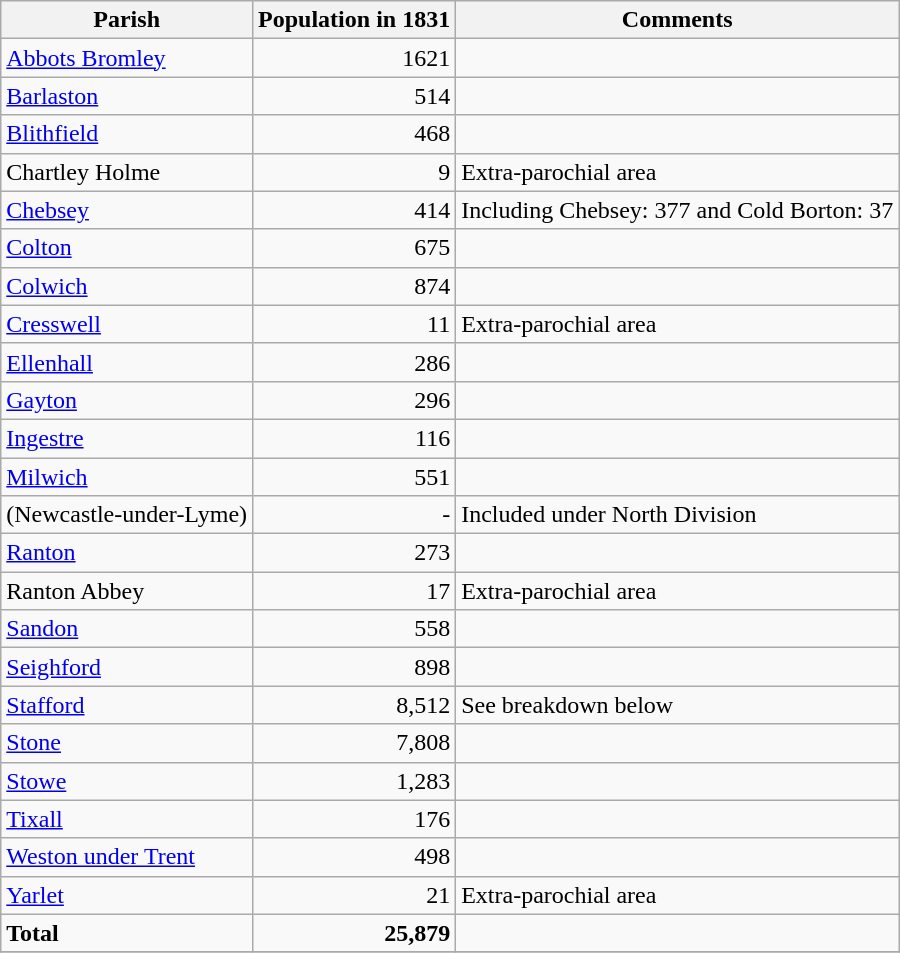<table class="wikitable">
<tr>
<th>Parish</th>
<th>Population in 1831</th>
<th>Comments</th>
</tr>
<tr>
<td><a href='#'>Abbots Bromley</a></td>
<td align="right">1621</td>
<td></td>
</tr>
<tr>
<td><a href='#'>Barlaston</a></td>
<td align="right">514</td>
<td></td>
</tr>
<tr>
<td><a href='#'>Blithfield</a></td>
<td align="right">468</td>
<td></td>
</tr>
<tr>
<td>Chartley Holme</td>
<td align="right">9</td>
<td>Extra-parochial area</td>
</tr>
<tr>
<td><a href='#'>Chebsey</a></td>
<td align="right">414</td>
<td>Including Chebsey: 377 and Cold Borton: 37</td>
</tr>
<tr>
<td><a href='#'>Colton</a></td>
<td align="right">675</td>
<td></td>
</tr>
<tr>
<td><a href='#'>Colwich</a></td>
<td align="right">874</td>
<td align="right"></td>
</tr>
<tr>
<td><a href='#'>Cresswell</a></td>
<td align="right">11</td>
<td>Extra-parochial area</td>
</tr>
<tr>
<td><a href='#'>Ellenhall</a></td>
<td align="right">286</td>
<td></td>
</tr>
<tr>
<td><a href='#'>Gayton</a></td>
<td align="right">296</td>
<td></td>
</tr>
<tr>
<td><a href='#'>Ingestre</a></td>
<td align="right">116</td>
<td></td>
</tr>
<tr>
<td><a href='#'>Milwich</a></td>
<td align="right">551</td>
<td></td>
</tr>
<tr>
<td>(Newcastle-under-Lyme)</td>
<td align="right">-</td>
<td>Included under North Division</td>
</tr>
<tr>
<td><a href='#'>Ranton</a></td>
<td align="right">273</td>
<td></td>
</tr>
<tr>
<td>Ranton Abbey</td>
<td align="right">17</td>
<td>Extra-parochial area</td>
</tr>
<tr>
<td><a href='#'>Sandon</a></td>
<td align="right">558</td>
<td></td>
</tr>
<tr>
<td><a href='#'>Seighford</a></td>
<td align="right">898</td>
<td></td>
</tr>
<tr>
<td><a href='#'>Stafford</a></td>
<td align="right">8,512</td>
<td>See breakdown below</td>
</tr>
<tr>
<td><a href='#'>Stone</a></td>
<td align="right">7,808</td>
<td></td>
</tr>
<tr>
<td><a href='#'>Stowe</a></td>
<td align="right">1,283</td>
<td></td>
</tr>
<tr>
<td><a href='#'>Tixall</a></td>
<td align="right">176</td>
<td></td>
</tr>
<tr>
<td><a href='#'>Weston under Trent</a></td>
<td align="right">498</td>
<td></td>
</tr>
<tr>
<td><a href='#'>Yarlet</a></td>
<td align="right">21</td>
<td>Extra-parochial area</td>
</tr>
<tr>
<td><strong>Total</strong></td>
<td align="right"><strong>25,879</strong></td>
<td></td>
</tr>
<tr>
</tr>
</table>
